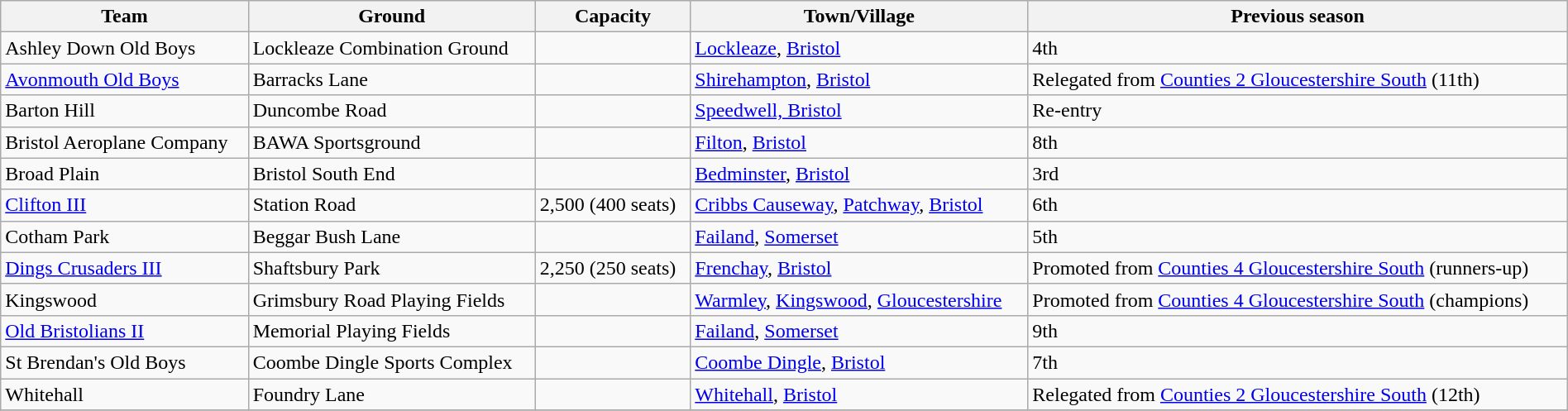<table class="wikitable sortable" width=100%>
<tr>
<th>Team</th>
<th>Ground</th>
<th>Capacity</th>
<th>Town/Village</th>
<th>Previous season</th>
</tr>
<tr>
<td>Ashley Down Old Boys</td>
<td>Lockleaze Combination Ground</td>
<td></td>
<td><a href='#'>Lockleaze</a>, <a href='#'>Bristol</a></td>
<td>4th</td>
</tr>
<tr>
<td><a href='#'>Avonmouth Old Boys</a></td>
<td>Barracks Lane</td>
<td></td>
<td><a href='#'>Shirehampton</a>, <a href='#'>Bristol</a></td>
<td>Relegated from <a href='#'>Counties 2 Gloucestershire South</a> (11th)</td>
</tr>
<tr>
<td>Barton Hill</td>
<td>Duncombe Road</td>
<td></td>
<td><a href='#'>Speedwell, Bristol</a></td>
<td>Re-entry</td>
</tr>
<tr>
<td>Bristol Aeroplane Company</td>
<td>BAWA Sportsground</td>
<td></td>
<td><a href='#'>Filton</a>, <a href='#'>Bristol</a></td>
<td>8th</td>
</tr>
<tr>
<td>Broad Plain</td>
<td>Bristol South End</td>
<td></td>
<td><a href='#'>Bedminster</a>, <a href='#'>Bristol</a></td>
<td>3rd</td>
</tr>
<tr>
<td><a href='#'>Clifton III</a></td>
<td>Station Road</td>
<td>2,500 (400 seats)</td>
<td><a href='#'>Cribbs Causeway</a>, <a href='#'>Patchway</a>, <a href='#'>Bristol</a></td>
<td>6th</td>
</tr>
<tr>
<td>Cotham Park</td>
<td>Beggar Bush Lane</td>
<td></td>
<td><a href='#'>Failand</a>, <a href='#'>Somerset</a></td>
<td>5th</td>
</tr>
<tr>
<td><a href='#'>Dings Crusaders III</a></td>
<td>Shaftsbury Park</td>
<td>2,250 (250 seats)</td>
<td><a href='#'>Frenchay</a>, <a href='#'>Bristol</a></td>
<td>Promoted from <a href='#'>Counties 4 Gloucestershire South</a> (runners-up)</td>
</tr>
<tr>
<td>Kingswood</td>
<td>Grimsbury Road Playing Fields</td>
<td></td>
<td><a href='#'>Warmley</a>, <a href='#'>Kingswood</a>, <a href='#'>Gloucestershire</a></td>
<td>Promoted from <a href='#'>Counties 4 Gloucestershire South</a> (champions)</td>
</tr>
<tr>
<td><a href='#'>Old Bristolians II</a></td>
<td>Memorial Playing Fields</td>
<td></td>
<td><a href='#'>Failand</a>, <a href='#'>Somerset</a></td>
<td>9th</td>
</tr>
<tr>
<td>St Brendan's Old Boys</td>
<td>Coombe Dingle Sports Complex</td>
<td></td>
<td><a href='#'>Coombe Dingle</a>, <a href='#'>Bristol</a></td>
<td>7th</td>
</tr>
<tr>
<td>Whitehall</td>
<td>Foundry Lane</td>
<td></td>
<td><a href='#'>Whitehall</a>, <a href='#'>Bristol</a></td>
<td>Relegated from <a href='#'>Counties 2 Gloucestershire South</a> (12th)</td>
</tr>
<tr>
</tr>
</table>
